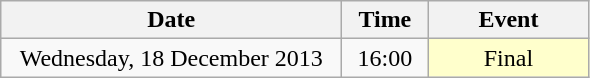<table class = "wikitable" style="text-align:center;">
<tr>
<th width=220>Date</th>
<th width=50>Time</th>
<th width=100>Event</th>
</tr>
<tr>
<td>Wednesday, 18 December 2013</td>
<td>16:00</td>
<td bgcolor=ffffcc>Final</td>
</tr>
</table>
